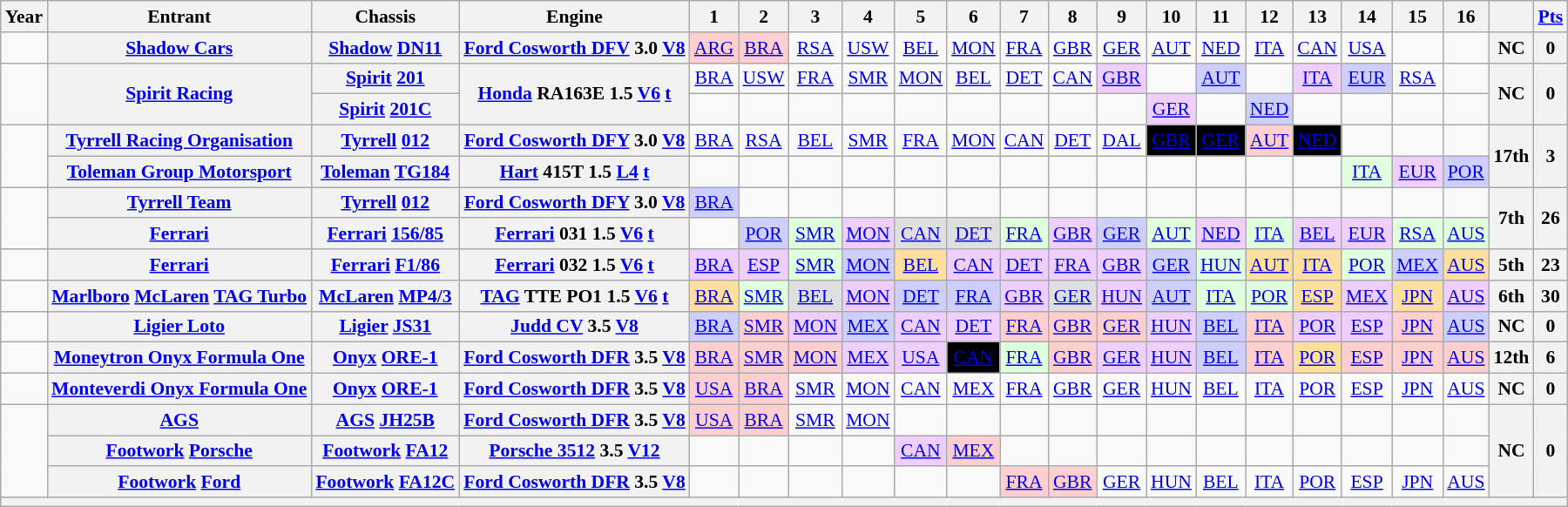<table class="wikitable" style="text-align:center; font-size:90%">
<tr>
<th>Year</th>
<th>Entrant</th>
<th>Chassis</th>
<th>Engine</th>
<th>1</th>
<th>2</th>
<th>3</th>
<th>4</th>
<th>5</th>
<th>6</th>
<th>7</th>
<th>8</th>
<th>9</th>
<th>10</th>
<th>11</th>
<th>12</th>
<th>13</th>
<th>14</th>
<th>15</th>
<th>16</th>
<th></th>
<th><a href='#'>Pts</a></th>
</tr>
<tr>
<td></td>
<th><a href='#'>Shadow Cars</a></th>
<th><a href='#'>Shadow</a> <a href='#'>DN11</a></th>
<th><a href='#'>Ford Cosworth DFV</a> 3.0 <a href='#'>V8</a></th>
<td style="background:#FFCFCF;"><a href='#'>ARG</a><br></td>
<td style="background:#FFCFCF;"><a href='#'>BRA</a><br></td>
<td><a href='#'>RSA</a></td>
<td><a href='#'>USW</a></td>
<td><a href='#'>BEL</a></td>
<td><a href='#'>MON</a></td>
<td><a href='#'>FRA</a></td>
<td><a href='#'>GBR</a></td>
<td><a href='#'>GER</a></td>
<td><a href='#'>AUT</a></td>
<td><a href='#'>NED</a></td>
<td><a href='#'>ITA</a></td>
<td><a href='#'>CAN</a></td>
<td><a href='#'>USA</a></td>
<td></td>
<td></td>
<th>NC</th>
<th>0</th>
</tr>
<tr>
<td rowspan=2></td>
<th rowspan=2><a href='#'>Spirit Racing</a></th>
<th><a href='#'>Spirit</a> <a href='#'>201</a></th>
<th rowspan=2><a href='#'>Honda</a> RA163E 1.5 <a href='#'>V6</a> <a href='#'>t</a></th>
<td><a href='#'>BRA</a></td>
<td><a href='#'>USW</a></td>
<td><a href='#'>FRA</a></td>
<td><a href='#'>SMR</a></td>
<td><a href='#'>MON</a></td>
<td><a href='#'>BEL</a></td>
<td><a href='#'>DET</a></td>
<td><a href='#'>CAN</a></td>
<td style="background:#EFCFFF;"><a href='#'>GBR</a><br></td>
<td></td>
<td style="background:#CFCFFF;"><a href='#'>AUT</a><br></td>
<td></td>
<td style="background:#EFCFFF;"><a href='#'>ITA</a><br></td>
<td style="background:#CFCFFF;"><a href='#'>EUR</a><br></td>
<td><a href='#'>RSA</a></td>
<td></td>
<th rowspan=2>NC</th>
<th rowspan=2>0</th>
</tr>
<tr>
<th><a href='#'>Spirit</a> <a href='#'>201C</a></th>
<td></td>
<td></td>
<td></td>
<td></td>
<td></td>
<td></td>
<td></td>
<td></td>
<td></td>
<td style="background:#EFCFFF;"><a href='#'>GER</a><br></td>
<td></td>
<td style="background:#CFCFFF;"><a href='#'>NED</a><br></td>
<td></td>
<td></td>
<td></td>
<td></td>
</tr>
<tr>
<td rowspan=2></td>
<th><a href='#'>Tyrrell Racing Organisation</a></th>
<th><a href='#'>Tyrrell</a> <a href='#'>012</a></th>
<th><a href='#'>Ford Cosworth DFY</a> 3.0 <a href='#'>V8</a></th>
<td><a href='#'>BRA</a></td>
<td><a href='#'>RSA</a></td>
<td><a href='#'>BEL</a></td>
<td><a href='#'>SMR</a></td>
<td><a href='#'>FRA</a></td>
<td><a href='#'>MON</a></td>
<td><a href='#'>CAN</a></td>
<td><a href='#'>DET</a></td>
<td><a href='#'>DAL</a></td>
<td style="background:#000000; color:white"><a href='#'><span>GBR</span></a><br></td>
<td style="background:#000000; color:white"><a href='#'><span>GER</span></a><br></td>
<td style="background:#FFCFCF;"><a href='#'>AUT</a><br></td>
<td style="background:#000000; color:white"><a href='#'><span>NED</span></a><br></td>
<td></td>
<td></td>
<td></td>
<th rowspan=2>17th</th>
<th rowspan=2>3</th>
</tr>
<tr>
<th><a href='#'>Toleman Group Motorsport</a></th>
<th><a href='#'>Toleman</a> <a href='#'>TG184</a></th>
<th><a href='#'>Hart</a> 415T 1.5 <a href='#'>L4</a> <a href='#'>t</a></th>
<td></td>
<td></td>
<td></td>
<td></td>
<td></td>
<td></td>
<td></td>
<td></td>
<td></td>
<td></td>
<td></td>
<td></td>
<td></td>
<td style="background:#DFFFDF;"><a href='#'>ITA</a><br></td>
<td style="background:#EFCFFF;"><a href='#'>EUR</a><br></td>
<td style="background:#CFCFFF;"><a href='#'>POR</a><br></td>
</tr>
<tr>
<td rowspan=2></td>
<th><a href='#'>Tyrrell Team</a></th>
<th><a href='#'>Tyrrell</a> <a href='#'>012</a></th>
<th><a href='#'>Ford Cosworth DFY</a> 3.0 <a href='#'>V8</a></th>
<td style="background:#CFCFFF;"><a href='#'>BRA</a><br></td>
<td></td>
<td></td>
<td></td>
<td></td>
<td></td>
<td></td>
<td></td>
<td></td>
<td></td>
<td></td>
<td></td>
<td></td>
<td></td>
<td></td>
<td></td>
<th rowspan=2>7th</th>
<th rowspan=2>26</th>
</tr>
<tr>
<th><a href='#'>Ferrari</a></th>
<th><a href='#'>Ferrari</a> <a href='#'>156/85</a></th>
<th><a href='#'>Ferrari</a> 031 1.5 <a href='#'>V6</a> <a href='#'>t</a></th>
<td></td>
<td style="background:#CFCFFF;"><a href='#'>POR</a><br></td>
<td style="background:#DFFFDF;"><a href='#'>SMR</a><br></td>
<td style="background:#EFCFFF;"><a href='#'>MON</a><br></td>
<td style="background:#DFDFDF;"><a href='#'>CAN</a><br></td>
<td style="background:#DFDFDF;"><a href='#'>DET</a><br></td>
<td style="background:#DFFFDF;"><a href='#'>FRA</a><br></td>
<td style="background:#EFCFFF;"><a href='#'>GBR</a><br></td>
<td style="background:#CFCFFF;"><a href='#'>GER</a><br></td>
<td style="background:#DFFFDF;"><a href='#'>AUT</a><br></td>
<td style="background:#EFCFFF;"><a href='#'>NED</a><br></td>
<td style="background:#DFFFDF;"><a href='#'>ITA</a><br></td>
<td style="background:#EFCFFF;"><a href='#'>BEL</a><br></td>
<td style="background:#EFCFFF;"><a href='#'>EUR</a><br></td>
<td style="background:#DFFFDF;"><a href='#'>RSA</a><br></td>
<td style="background:#DFFFDF;"><a href='#'>AUS</a><br></td>
</tr>
<tr>
<td></td>
<th><a href='#'>Ferrari</a></th>
<th><a href='#'>Ferrari</a> <a href='#'>F1/86</a></th>
<th><a href='#'>Ferrari</a> 032 1.5 <a href='#'>V6</a> <a href='#'>t</a></th>
<td style="background:#EFCFFF;"><a href='#'>BRA</a><br></td>
<td style="background:#EFCFFF;"><a href='#'>ESP</a><br></td>
<td style="background:#DFFFDF;"><a href='#'>SMR</a><br></td>
<td style="background:#CFCFFF;"><a href='#'>MON</a><br></td>
<td style="background:#FFDF9F;"><a href='#'>BEL</a><br></td>
<td style="background:#EFCFFF;"><a href='#'>CAN</a><br></td>
<td style="background:#EFCFFF;"><a href='#'>DET</a><br></td>
<td style="background:#EFCFFF;"><a href='#'>FRA</a><br></td>
<td style="background:#EFCFFF;"><a href='#'>GBR</a><br></td>
<td style="background:#CFCFFF;"><a href='#'>GER</a><br></td>
<td style="background:#DFFFDF;"><a href='#'>HUN</a><br></td>
<td style="background:#FFDF9F;"><a href='#'>AUT</a><br></td>
<td style="background:#FFDF9F;"><a href='#'>ITA</a><br></td>
<td style="background:#DFFFDF;"><a href='#'>POR</a><br></td>
<td style="background:#CFCFFF;"><a href='#'>MEX</a><br></td>
<td style="background:#FFDF9F;"><a href='#'>AUS</a><br></td>
<th>5th</th>
<th>23</th>
</tr>
<tr>
<td></td>
<th><a href='#'>Marlboro</a> <a href='#'>McLaren</a> <a href='#'>TAG Turbo</a></th>
<th><a href='#'>McLaren</a> <a href='#'>MP4/3</a></th>
<th><a href='#'>TAG</a> TTE PO1 1.5 <a href='#'>V6</a> <a href='#'>t</a></th>
<td style="background:#FFDF9F;"><a href='#'>BRA</a><br></td>
<td style="background:#DFFFDF;"><a href='#'>SMR</a><br></td>
<td style="background:#DFDFDF;"><a href='#'>BEL</a><br></td>
<td style="background:#EFCFFF;"><a href='#'>MON</a><br></td>
<td style="background:#CFCFFF;"><a href='#'>DET</a><br></td>
<td style="background:#CFCFFF;"><a href='#'>FRA</a><br></td>
<td style="background:#EFCFFF;"><a href='#'>GBR</a><br></td>
<td style="background:#DFDFDF;"><a href='#'>GER</a><br></td>
<td style="background:#EFCFFF;"><a href='#'>HUN</a><br></td>
<td style="background:#CFCFFF;"><a href='#'>AUT</a><br></td>
<td style="background:#DFFFDF;"><a href='#'>ITA</a><br></td>
<td style="background:#DFFFDF;"><a href='#'>POR</a><br></td>
<td style="background:#FFDF9F;"><a href='#'>ESP</a><br></td>
<td style="background:#EFCFFF;"><a href='#'>MEX</a><br></td>
<td style="background:#FFDF9F;"><a href='#'>JPN</a><br></td>
<td style="background:#EFCFFF;"><a href='#'>AUS</a><br></td>
<th>6th</th>
<th>30</th>
</tr>
<tr>
<td></td>
<th><a href='#'>Ligier Loto</a></th>
<th><a href='#'>Ligier</a> <a href='#'>JS31</a></th>
<th><a href='#'>Judd CV</a> 3.5 <a href='#'>V8</a></th>
<td style="background:#CFCFFF;"><a href='#'>BRA</a><br></td>
<td style="background:#FFCFCF;"><a href='#'>SMR</a><br></td>
<td style="background:#EFCFFF;"><a href='#'>MON</a><br></td>
<td style="background:#CFCFFF;"><a href='#'>MEX</a><br></td>
<td style="background:#EFCFFF;"><a href='#'>CAN</a><br></td>
<td style="background:#EFCFFF;"><a href='#'>DET</a><br></td>
<td style="background:#FFCFCF;"><a href='#'>FRA</a><br></td>
<td style="background:#FFCFCF;"><a href='#'>GBR</a><br></td>
<td style="background:#FFCFCF;"><a href='#'>GER</a><br></td>
<td style="background:#EFCFFF;"><a href='#'>HUN</a><br></td>
<td style="background:#CFCFFF;"><a href='#'>BEL</a><br></td>
<td style="background:#FFCFCF;"><a href='#'>ITA</a><br></td>
<td style="background:#EFCFFF;"><a href='#'>POR</a><br></td>
<td style="background:#EFCFFF;"><a href='#'>ESP</a><br></td>
<td style="background:#FFCFCF;"><a href='#'>JPN</a><br></td>
<td style="background:#CFCFFF;"><a href='#'>AUS</a><br></td>
<th>NC</th>
<th>0</th>
</tr>
<tr>
<td></td>
<th><a href='#'>Moneytron Onyx Formula One</a></th>
<th><a href='#'>Onyx</a> <a href='#'>ORE-1</a></th>
<th><a href='#'>Ford Cosworth DFR</a> 3.5 <a href='#'>V8</a></th>
<td style="background:#FFCFCF;"><a href='#'>BRA</a><br></td>
<td style="background:#FFCFCF;"><a href='#'>SMR</a><br></td>
<td style="background:#FFCFCF;"><a href='#'>MON</a><br></td>
<td style="background:#EFCFFF;"><a href='#'>MEX</a><br></td>
<td style="background:#EFCFFF;"><a href='#'>USA</a><br></td>
<td style="background:#000000; color:white"><a href='#'><span>CAN</span></a><br></td>
<td style="background:#DFFFDF;"><a href='#'>FRA</a><br></td>
<td style="background:#FFCFCF;"><a href='#'>GBR</a><br></td>
<td style="background:#EFCFFF;"><a href='#'>GER</a><br></td>
<td style="background:#EFCFFF;"><a href='#'>HUN</a><br></td>
<td style="background:#CFCFFF;"><a href='#'>BEL</a><br></td>
<td style="background:#FFCFCF;"><a href='#'>ITA</a><br></td>
<td style="background:#FFDF9F;"><a href='#'>POR</a><br></td>
<td style="background:#FFCFCF;"><a href='#'>ESP</a><br></td>
<td style="background:#FFCFCF;"><a href='#'>JPN</a><br></td>
<td style="background:#FFCFCF;"><a href='#'>AUS</a><br></td>
<th>12th</th>
<th>6</th>
</tr>
<tr>
<td></td>
<th><a href='#'>Monteverdi Onyx Formula One</a></th>
<th><a href='#'>Onyx</a> <a href='#'>ORE-1</a></th>
<th><a href='#'>Ford Cosworth DFR</a> 3.5 <a href='#'>V8</a></th>
<td style="background:#FFCFCF;"><a href='#'>USA</a><br></td>
<td style="background:#FFCFCF;"><a href='#'>BRA</a><br></td>
<td><a href='#'>SMR</a></td>
<td><a href='#'>MON</a></td>
<td><a href='#'>CAN</a></td>
<td><a href='#'>MEX</a></td>
<td><a href='#'>FRA</a></td>
<td><a href='#'>GBR</a></td>
<td><a href='#'>GER</a></td>
<td><a href='#'>HUN</a></td>
<td><a href='#'>BEL</a></td>
<td><a href='#'>ITA</a></td>
<td><a href='#'>POR</a></td>
<td><a href='#'>ESP</a></td>
<td><a href='#'>JPN</a></td>
<td><a href='#'>AUS</a></td>
<th>NC</th>
<th>0</th>
</tr>
<tr>
<td rowspan=3></td>
<th><a href='#'>AGS</a></th>
<th><a href='#'>AGS</a> <a href='#'>JH25B</a></th>
<th><a href='#'>Ford Cosworth DFR</a> 3.5 <a href='#'>V8</a></th>
<td style="background:#FFCFCF;"><a href='#'>USA</a><br></td>
<td style="background:#FFCFCF;"><a href='#'>BRA</a><br></td>
<td><a href='#'>SMR</a></td>
<td><a href='#'>MON</a></td>
<td></td>
<td></td>
<td></td>
<td></td>
<td></td>
<td></td>
<td></td>
<td></td>
<td></td>
<td></td>
<td></td>
<td></td>
<th rowspan=3>NC</th>
<th rowspan=3>0</th>
</tr>
<tr>
<th><a href='#'>Footwork</a> <a href='#'>Porsche</a></th>
<th><a href='#'>Footwork</a> <a href='#'>FA12</a></th>
<th><a href='#'>Porsche 3512</a> 3.5 <a href='#'>V12</a></th>
<td></td>
<td></td>
<td></td>
<td></td>
<td style="background:#EFCFFF;"><a href='#'>CAN</a><br></td>
<td style="background:#FFCFCF;"><a href='#'>MEX</a><br></td>
<td></td>
<td></td>
<td></td>
<td></td>
<td></td>
<td></td>
<td></td>
<td></td>
<td></td>
<td></td>
</tr>
<tr>
<th><a href='#'>Footwork</a> <a href='#'>Ford</a></th>
<th><a href='#'>Footwork</a> <a href='#'>FA12C</a></th>
<th><a href='#'>Ford Cosworth DFR</a> 3.5 <a href='#'>V8</a></th>
<td></td>
<td></td>
<td></td>
<td></td>
<td></td>
<td></td>
<td style="background:#FFCFCF;"><a href='#'>FRA</a><br></td>
<td style="background:#FFCFCF;"><a href='#'>GBR</a><br></td>
<td><a href='#'>GER</a></td>
<td><a href='#'>HUN</a></td>
<td><a href='#'>BEL</a></td>
<td><a href='#'>ITA</a></td>
<td><a href='#'>POR</a></td>
<td><a href='#'>ESP</a></td>
<td><a href='#'>JPN</a></td>
<td><a href='#'>AUS</a></td>
</tr>
<tr>
<th colspan="22"></th>
</tr>
</table>
